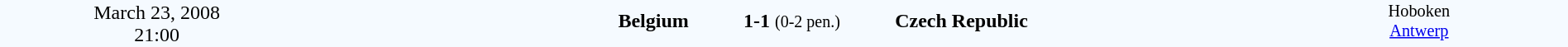<table style="width: 100%; background:#F5FAFF;" cellspacing="0">
<tr>
<td align=center rowspan=3 width=20%>March 23, 2008<br>21:00</td>
</tr>
<tr>
<td width=24% align=right><strong>Belgium</strong></td>
<td align=center width=13%><strong>1-1</strong> <small>(0-2 pen.)</small></td>
<td width=24%><strong>Czech Republic</strong></td>
<td style=font-size:85% rowspan=3 valign=top align=center>Hoboken <br><a href='#'>Antwerp</a></td>
</tr>
<tr style=font-size:85%>
<td align=right valign=top></td>
<td></td>
<td></td>
</tr>
</table>
